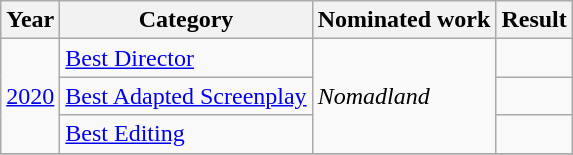<table class="wikitable">
<tr>
<th>Year</th>
<th>Category</th>
<th>Nominated work</th>
<th>Result</th>
</tr>
<tr>
<td rowspan="3"><a href='#'>2020</a></td>
<td><a href='#'>Best Director</a></td>
<td rowspan=3><em>Nomadland</em></td>
<td></td>
</tr>
<tr>
<td><a href='#'>Best Adapted Screenplay</a></td>
<td></td>
</tr>
<tr>
<td><a href='#'>Best Editing</a></td>
<td></td>
</tr>
<tr>
</tr>
</table>
